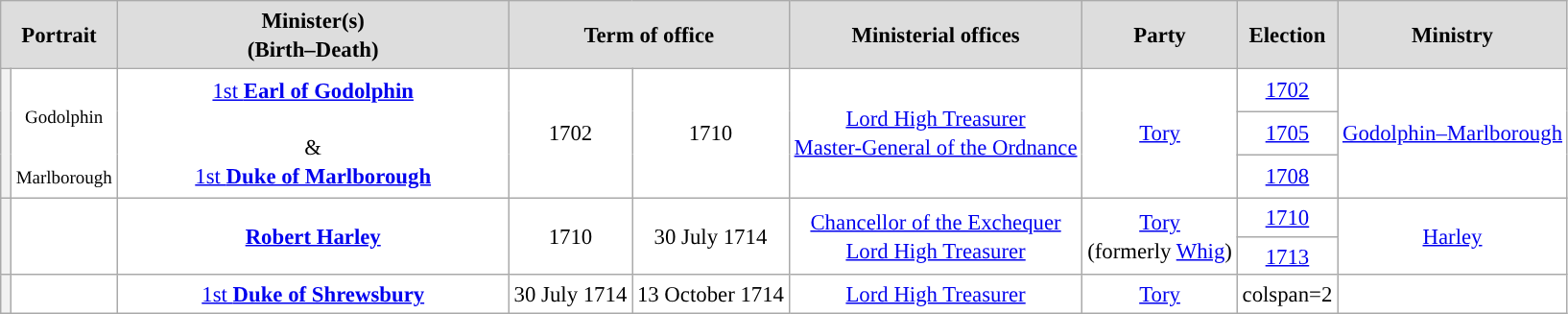<table class="wikitable" style="background:white; text-align:center; font-size:95%; line-height:130%">
<tr>
<th style="background:#ddd" colspan=2>Portrait</th>
<th style="background:#ddd" width=25%>Minister(s)<br>(Birth–Death)</th>
<th style="background:#ddd" colspan=2>Term of office</th>
<th style="background:#ddd">Ministerial offices</th>
<th style="background:#ddd">Party</th>
<th style="background:#ddd">Election</th>
<th style="background:#ddd">Ministry</th>
</tr>
<tr>
<th rowspan=3 style="background-color: "></th>
<td rowspan=3><br><small>Godolphin</small><br><br><small>Marlborough</small></td>
<td rowspan=3><a href='#'>1st <strong>Earl of Godolphin</strong></a><br><br>&<br><a href='#'>1st <strong>Duke of Marlborough</strong></a><br></td>
<td rowspan=3>1702</td>
<td rowspan=3>1710</td>
<td rowspan=3><a href='#'>Lord High Treasurer</a><br><a href='#'>Master-General of the Ordnance</a></td>
<td rowspan=3 ><a href='#'>Tory</a></td>
<td><a href='#'>1702</a></td>
<td rowspan=3 ><a href='#'>Godolphin–Marlborough</a></td>
</tr>
<tr>
<td><a href='#'>1705</a></td>
</tr>
<tr>
<td><a href='#'>1708</a></td>
</tr>
<tr>
<th rowspan=2 style="background-color: "></th>
<td rowspan=2></td>
<td rowspan=2><a href='#'><strong>Robert Harley</strong></a><br></td>
<td rowspan=2>1710</td>
<td rowspan=2>30 July 1714</td>
<td rowspan=2><a href='#'>Chancellor of the Exchequer</a> <br><a href='#'>Lord High Treasurer</a> </td>
<td rowspan=2 ><a href='#'>Tory</a><br>(formerly <a href='#'>Whig</a>)</td>
<td><a href='#'>1710</a></td>
<td rowspan=2 ><a href='#'>Harley</a></td>
</tr>
<tr>
<td><a href='#'>1713</a></td>
</tr>
<tr>
<th style="background-color: "></th>
<td></td>
<td><a href='#'>1st <strong>Duke of Shrewsbury</strong></a><br></td>
<td>30 July 1714</td>
<td>13 October 1714</td>
<td><a href='#'>Lord High Treasurer</a></td>
<td><a href='#'>Tory</a></td>
<td>colspan=2 </td>
</tr>
</table>
